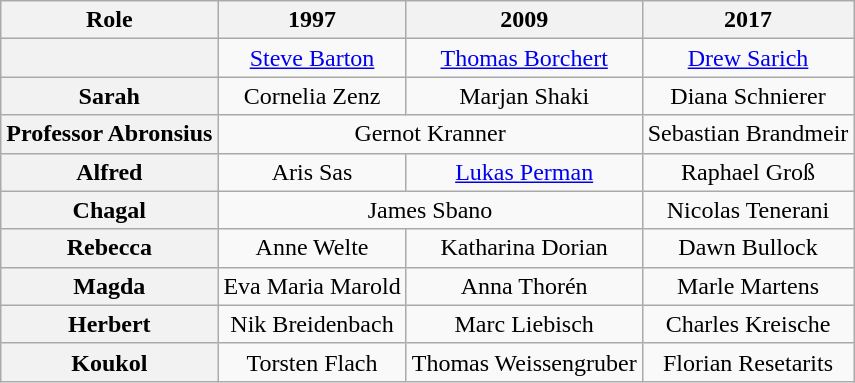<table class="wikitable" style="text-align:center">
<tr>
<th scope="col">Role</th>
<th scope="col">1997</th>
<th scope="col">2009</th>
<th scope="col">2017</th>
</tr>
<tr>
<th scope="row"></th>
<td><a href='#'>Steve Barton</a></td>
<td><a href='#'>Thomas Borchert</a></td>
<td><a href='#'>Drew Sarich</a></td>
</tr>
<tr>
<th scope="row">Sarah</th>
<td>Cornelia Zenz</td>
<td>Marjan Shaki</td>
<td>Diana Schnierer</td>
</tr>
<tr>
<th scope="row">Professor Abronsius</th>
<td colspan="2">Gernot Kranner</td>
<td>Sebastian Brandmeir</td>
</tr>
<tr>
<th scope="row">Alfred</th>
<td>Aris Sas</td>
<td><a href='#'>Lukas Perman</a></td>
<td>Raphael Groß</td>
</tr>
<tr>
<th scope="row">Chagal</th>
<td colspan="2">James Sbano</td>
<td>Nicolas Tenerani</td>
</tr>
<tr>
<th scope="row">Rebecca</th>
<td>Anne Welte</td>
<td>Katharina Dorian</td>
<td>Dawn Bullock</td>
</tr>
<tr>
<th scope="row">Magda</th>
<td>Eva Maria Marold</td>
<td>Anna Thorén</td>
<td>Marle Martens</td>
</tr>
<tr>
<th scope="row">Herbert</th>
<td>Nik Breidenbach</td>
<td>Marc Liebisch</td>
<td>Charles Kreische</td>
</tr>
<tr>
<th scope="row">Koukol</th>
<td>Torsten Flach</td>
<td>Thomas Weissengruber</td>
<td>Florian Resetarits</td>
</tr>
</table>
